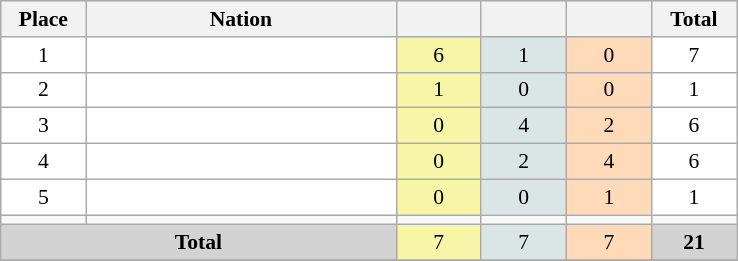<table class=wikitable style="border:1px solid #AAAAAA;font-size:90%">
<tr bgcolor="#EFEFEF">
<th width=50>Place</th>
<th width=200>Nation</th>
<th width=50></th>
<th width=50></th>
<th width=50></th>
<th width=50>Total</th>
</tr>
<tr align="center" valign="top" bgcolor="#FFFFFF">
<td>1</td>
<td align="left"></td>
<td style="background:#F7F6A8;">6</td>
<td style="background:#DCE5E5;">1</td>
<td style="background:#FFDAB9;">0</td>
<td>7</td>
</tr>
<tr align="center" valign="top" bgcolor="#FFFFFF">
<td>2</td>
<td align="left"></td>
<td style="background:#F7F6A8;">1</td>
<td style="background:#DCE5E5;">0</td>
<td style="background:#FFDAB9;">0</td>
<td>1</td>
</tr>
<tr align="center" valign="top" bgcolor="#FFFFFF">
<td>3</td>
<td align="left"></td>
<td style="background:#F7F6A8;">0</td>
<td style="background:#DCE5E5;">4</td>
<td style="background:#FFDAB9;">2</td>
<td>6</td>
</tr>
<tr align="center" valign="top" bgcolor="#FFFFFF">
<td>4</td>
<td align="left"></td>
<td style="background:#F7F6A8;">0</td>
<td style="background:#DCE5E5;">2</td>
<td style="background:#FFDAB9;">4</td>
<td>6</td>
</tr>
<tr align="center" valign="top" bgcolor="#FFFFFF">
<td>5</td>
<td align="left"></td>
<td style="background:#F7F6A8;">0</td>
<td style="background:#DCE5E5;">0</td>
<td style="background:#FFDAB9;">1</td>
<td>1</td>
</tr>
<tr>
<td></td>
<td></td>
<td></td>
<td></td>
<td></td>
<td></td>
</tr>
<tr align=center>
<td colspan="2" bgcolor=d3d3d3><strong>Total</strong></td>
<td style="background:#F7F6A8;">7</td>
<td style="background:#DCE5E5;">7</td>
<td style="background:#FFDAB9;">7</td>
<td bgcolor=d3d3d3><strong>21</strong></td>
</tr>
<tr>
</tr>
</table>
